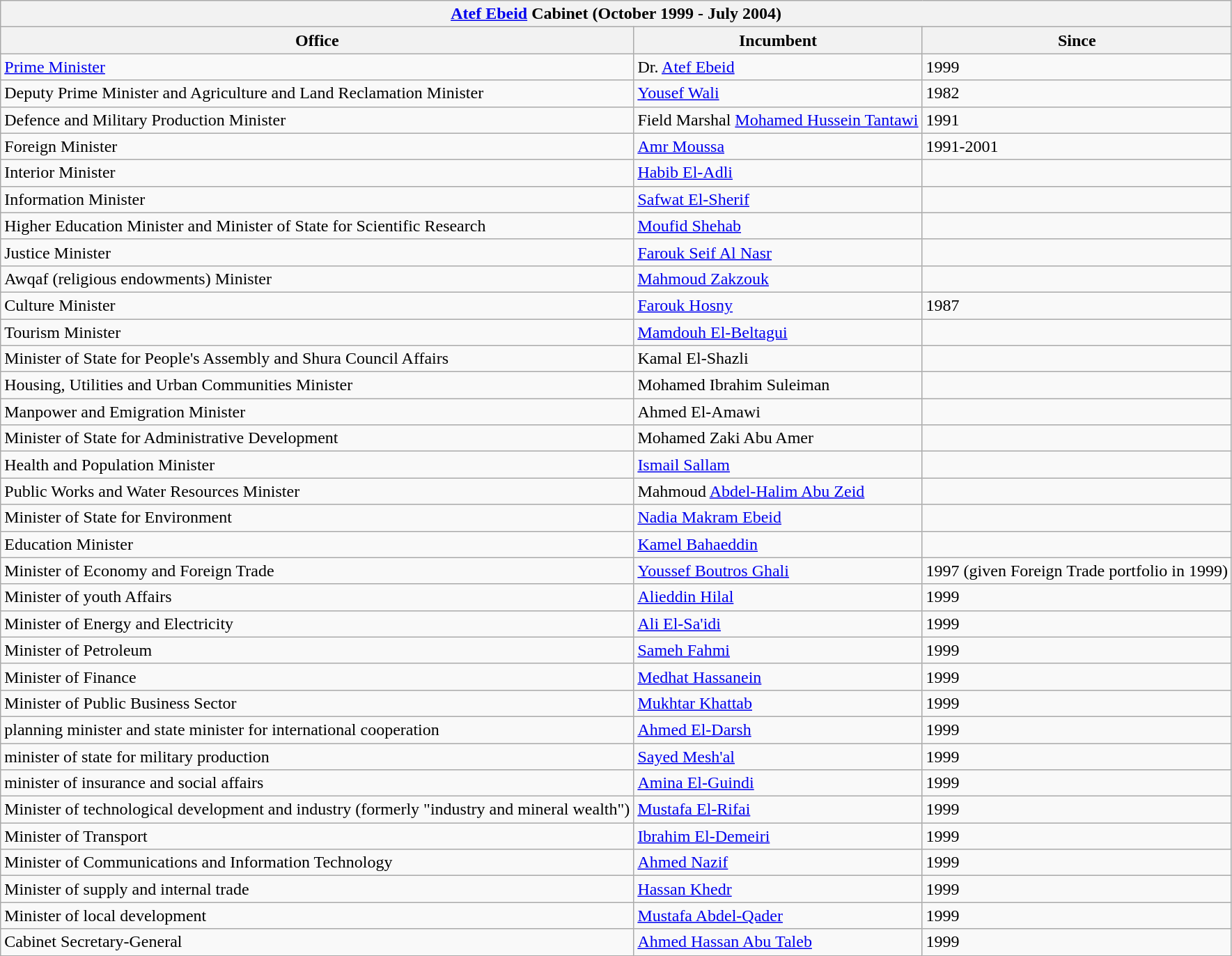<table class="wikitable collapsible">
<tr>
<th colspan="3" width=700><a href='#'>Atef Ebeid</a> Cabinet (October 1999 - July 2004)</th>
</tr>
<tr>
<th>Office</th>
<th>Incumbent</th>
<th>Since</th>
</tr>
<tr>
<td><a href='#'>Prime Minister</a></td>
<td>Dr. <a href='#'>Atef Ebeid</a></td>
<td>1999</td>
</tr>
<tr>
<td>Deputy Prime Minister and Agriculture and Land Reclamation Minister</td>
<td><a href='#'>Yousef Wali</a></td>
<td>1982</td>
</tr>
<tr>
<td>Defence and Military Production Minister</td>
<td>Field Marshal <a href='#'>Mohamed Hussein Tantawi</a></td>
<td>1991</td>
</tr>
<tr>
<td>Foreign Minister</td>
<td><a href='#'>Amr Moussa</a></td>
<td>1991-2001</td>
</tr>
<tr>
<td>Interior Minister</td>
<td><a href='#'>Habib El-Adli</a></td>
<td></td>
</tr>
<tr>
<td>Information Minister</td>
<td><a href='#'>Safwat El-Sherif</a></td>
<td></td>
</tr>
<tr>
<td>Higher Education Minister and Minister of State for Scientific Research</td>
<td><a href='#'>Moufid Shehab</a></td>
<td></td>
</tr>
<tr>
<td>Justice Minister</td>
<td><a href='#'>Farouk Seif Al Nasr</a></td>
<td></td>
</tr>
<tr>
<td>Awqaf (religious endowments) Minister</td>
<td><a href='#'>Mahmoud Zakzouk</a></td>
<td></td>
</tr>
<tr>
<td>Culture Minister</td>
<td><a href='#'>Farouk Hosny</a></td>
<td>1987</td>
</tr>
<tr>
<td>Tourism Minister</td>
<td><a href='#'>Mamdouh El-Beltagui</a></td>
<td></td>
</tr>
<tr>
<td>Minister of State for People's Assembly and Shura Council Affairs</td>
<td>Kamal El-Shazli</td>
<td></td>
</tr>
<tr>
<td>Housing, Utilities and Urban Communities Minister</td>
<td>Mohamed Ibrahim Suleiman</td>
<td></td>
</tr>
<tr>
<td>Manpower and Emigration Minister</td>
<td>Ahmed El-Amawi</td>
<td></td>
</tr>
<tr>
<td>Minister of State for Administrative Development</td>
<td>Mohamed Zaki Abu Amer</td>
<td></td>
</tr>
<tr>
<td>Health and Population Minister</td>
<td><a href='#'>Ismail Sallam</a></td>
<td></td>
</tr>
<tr>
<td>Public Works and Water Resources Minister</td>
<td>Mahmoud <a href='#'>Abdel-Halim Abu Zeid</a></td>
<td></td>
</tr>
<tr>
<td>Minister of State for Environment</td>
<td><a href='#'>Nadia Makram Ebeid</a></td>
<td></td>
</tr>
<tr>
<td>Education Minister</td>
<td><a href='#'>Kamel Bahaeddin</a></td>
<td></td>
</tr>
<tr>
<td>Minister of Economy and Foreign Trade</td>
<td><a href='#'>Youssef Boutros Ghali</a></td>
<td>1997 (given Foreign Trade portfolio in 1999)</td>
</tr>
<tr>
<td>Minister of youth Affairs</td>
<td><a href='#'>Alieddin Hilal</a></td>
<td>1999</td>
</tr>
<tr>
<td>Minister of Energy and Electricity</td>
<td><a href='#'>Ali El-Sa'idi</a></td>
<td>1999</td>
</tr>
<tr>
<td>Minister of Petroleum</td>
<td><a href='#'>Sameh Fahmi</a></td>
<td>1999</td>
</tr>
<tr>
<td>Minister of Finance</td>
<td><a href='#'>Medhat Hassanein</a></td>
<td>1999</td>
</tr>
<tr>
<td>Minister of Public Business Sector</td>
<td><a href='#'>Mukhtar Khattab</a></td>
<td>1999</td>
</tr>
<tr>
<td>planning minister and state minister for international cooperation</td>
<td><a href='#'>Ahmed El-Darsh</a></td>
<td>1999</td>
</tr>
<tr>
<td>minister of state for military production</td>
<td><a href='#'>Sayed Mesh'al</a></td>
<td>1999</td>
</tr>
<tr>
<td>minister of insurance and social affairs</td>
<td><a href='#'>Amina El-Guindi</a></td>
<td>1999</td>
</tr>
<tr>
<td>Minister of technological development and industry (formerly "industry and mineral wealth")</td>
<td><a href='#'>Mustafa El-Rifai</a></td>
<td>1999</td>
</tr>
<tr>
<td>Minister of Transport</td>
<td><a href='#'>Ibrahim El-Demeiri</a></td>
<td>1999</td>
</tr>
<tr>
<td>Minister of Communications and Information Technology</td>
<td><a href='#'>Ahmed Nazif</a></td>
<td>1999</td>
</tr>
<tr>
<td>Minister of supply and internal trade</td>
<td><a href='#'>Hassan Khedr</a></td>
<td>1999</td>
</tr>
<tr>
<td>Minister of local development</td>
<td><a href='#'>Mustafa Abdel-Qader</a></td>
<td>1999</td>
</tr>
<tr>
<td>Cabinet Secretary-General</td>
<td><a href='#'>Ahmed Hassan Abu Taleb</a></td>
<td>1999</td>
</tr>
</table>
